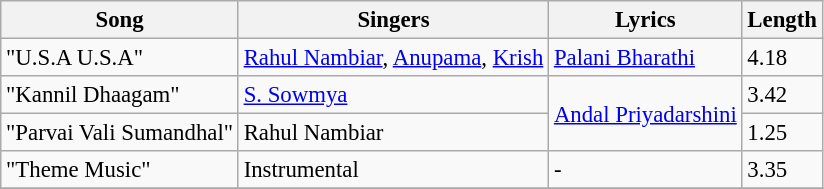<table class="wikitable" style="font-size:95%;">
<tr>
<th>Song</th>
<th>Singers</th>
<th>Lyrics</th>
<th>Length</th>
</tr>
<tr>
<td>"U.S.A U.S.A"</td>
<td><a href='#'>Rahul Nambiar</a>, <a href='#'>Anupama</a>, <a href='#'>Krish</a></td>
<td><a href='#'>Palani Bharathi</a></td>
<td>4.18</td>
</tr>
<tr>
<td>"Kannil Dhaagam"</td>
<td><a href='#'>S. Sowmya</a></td>
<td rowspan=2><a href='#'>Andal Priyadarshini</a></td>
<td>3.42</td>
</tr>
<tr>
<td>"Parvai Vali Sumandhal"</td>
<td>Rahul Nambiar</td>
<td>1.25</td>
</tr>
<tr>
<td>"Theme Music"</td>
<td>Instrumental</td>
<td>-</td>
<td>3.35</td>
</tr>
<tr>
</tr>
</table>
